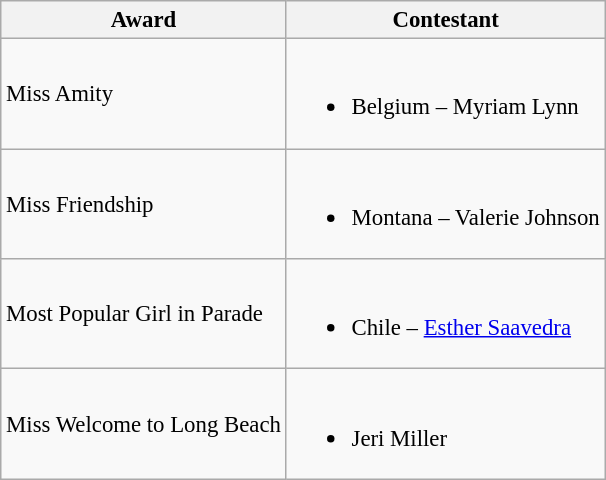<table class="wikitable sortable unsortable" style="font-size: 95%;">
<tr>
<th>Award</th>
<th>Contestant</th>
</tr>
<tr>
<td>Miss Amity</td>
<td><br><ul><li> Belgium – Myriam Lynn</li></ul></td>
</tr>
<tr>
<td>Miss Friendship</td>
<td><br><ul><li> Montana – Valerie Johnson</li></ul></td>
</tr>
<tr>
<td>Most Popular Girl in Parade</td>
<td><br><ul><li> Chile – <a href='#'>Esther Saavedra</a></li></ul></td>
</tr>
<tr>
<td>Miss Welcome to Long Beach</td>
<td><br><ul><li>Jeri Miller</li></ul></td>
</tr>
</table>
